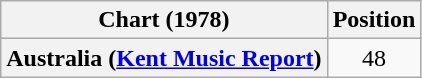<table class="wikitable sortable plainrowheaders" style="text-align:center">
<tr>
<th>Chart (1978)</th>
<th>Position</th>
</tr>
<tr>
<th scope="row">Australia (<a href='#'>Kent Music Report</a>)</th>
<td>48</td>
</tr>
</table>
